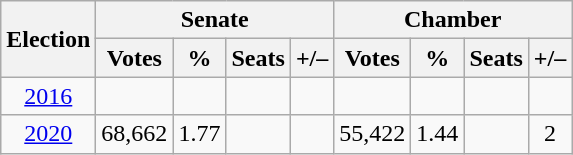<table class=wikitable style=text-align:center>
<tr>
<th rowspan=2>Election</th>
<th colspan=4>Senate</th>
<th colspan=4>Chamber</th>
</tr>
<tr>
<th>Votes</th>
<th>%</th>
<th>Seats</th>
<th>+/–</th>
<th>Votes</th>
<th>%</th>
<th>Seats</th>
<th>+/–</th>
</tr>
<tr>
<td><a href='#'>2016</a></td>
<td></td>
<td></td>
<td></td>
<td></td>
<td></td>
<td></td>
<td></td>
<td></td>
</tr>
<tr>
<td><a href='#'>2020</a></td>
<td>68,662</td>
<td>1.77</td>
<td></td>
<td></td>
<td>55,422</td>
<td>1.44</td>
<td></td>
<td>2</td>
</tr>
</table>
